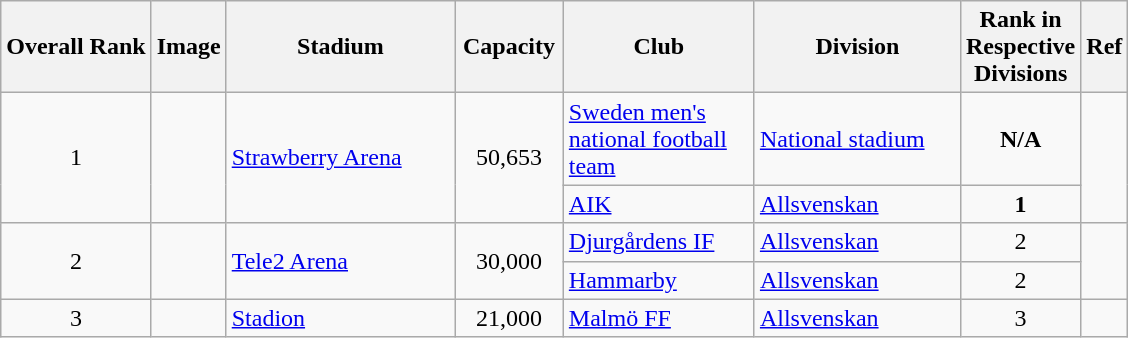<table class="wikitable sortable">
<tr>
<th>Overall Rank</th>
<th>Image</th>
<th width=145>Stadium</th>
<th width=65>Capacity</th>
<th width=120>Club</th>
<th width=130>Division</th>
<th width=30>Rank in Respective Divisions</th>
<th>Ref</th>
</tr>
<tr>
<td style="text-align:center;" rowspan="2">1</td>
<td rowspan="2"></td>
<td rowspan="2"><a href='#'>Strawberry Arena</a></td>
<td style="text-align:center;" rowspan="2">50,653</td>
<td><a href='#'>Sweden men's national football team</a></td>
<td><a href='#'>National stadium</a></td>
<td style="text-align:center;"><strong>N/A</strong></td>
<td rowspan="2"></td>
</tr>
<tr>
<td><a href='#'>AIK</a></td>
<td><a href='#'>Allsvenskan</a></td>
<td style="text-align:center;"><strong>1</strong></td>
</tr>
<tr>
<td style="text-align:center;" rowspan="2">2</td>
<td rowspan="2"></td>
<td rowspan="2"><a href='#'>Tele2 Arena</a></td>
<td style="text-align:center;" rowspan="2">30,000</td>
<td><a href='#'>Djurgårdens IF</a></td>
<td><a href='#'>Allsvenskan</a></td>
<td style="text-align:center;">2</td>
<td rowspan="2"></td>
</tr>
<tr>
<td><a href='#'>Hammarby</a></td>
<td><a href='#'>Allsvenskan</a></td>
<td style="text-align:center;">2</td>
</tr>
<tr>
<td style="text-align:center;">3</td>
<td></td>
<td><a href='#'>Stadion</a></td>
<td style="text-align:center;">21,000</td>
<td><a href='#'>Malmö FF</a></td>
<td><a href='#'>Allsvenskan</a></td>
<td style="text-align:center;">3</td>
<td></td>
</tr>
</table>
